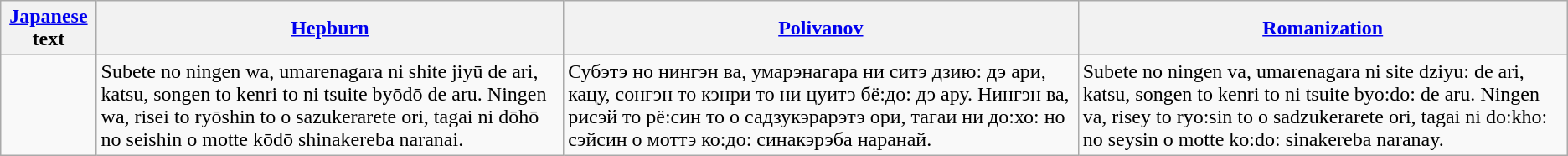<table class="wikitable">
<tr>
<th><a href='#'>Japanese</a> text</th>
<th><a href='#'>Hepburn</a></th>
<th><a href='#'>Polivanov</a></th>
<th><a href='#'>Romanization</a></th>
</tr>
<tr>
<td></td>
<td>Subete no ningen wa, umarenagara ni shite jiyū de ari, katsu, songen to kenri to ni tsuite byōdō de aru. Ningen wa, risei to ryōshin to o sazukerarete ori, tagai ni dōhō no seishin o motte kōdō shinakereba naranai.</td>
<td>Субэтэ но нингэн ва, умарэнагара ни ситэ дзию: дэ ари, кацу, сонгэн то кэнри то ни цуитэ бё:до: дэ ару. Нингэн ва, рисэй то рё:син то о садзукэрарэтэ ори, тагаи ни до:хо: но сэйсин о моттэ ко:до: синакэрэба наранай.</td>
<td>Subete no ningen va, umarenagara ni site dziyu: de ari, katsu, songen to kenri to ni tsuite byo:do: de aru. Ningen va, risey to ryo:sin to o sadzukerarete ori, tagai ni do:kho: no seysin o motte ko:do: sinakereba naranay.</td>
</tr>
</table>
